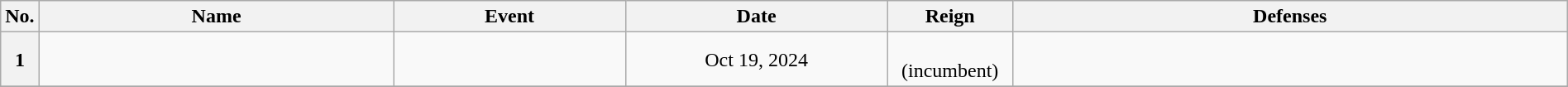<table class="wikitable" width=100% style="text-align: center;">
<tr>
<th width=1%>No.</th>
<th width=23%>Name</th>
<th width=15%>Event</th>
<th width=17%>Date</th>
<th width=8%>Reign</th>
<th width=36%>Defenses</th>
</tr>
<tr>
<th>1</th>
<td align=left><br></td>
<td><br></td>
<td>Oct 19, 2024</td>
<td align=center><br>(incumbent)<br></td>
<td align=left></td>
</tr>
<tr>
</tr>
</table>
